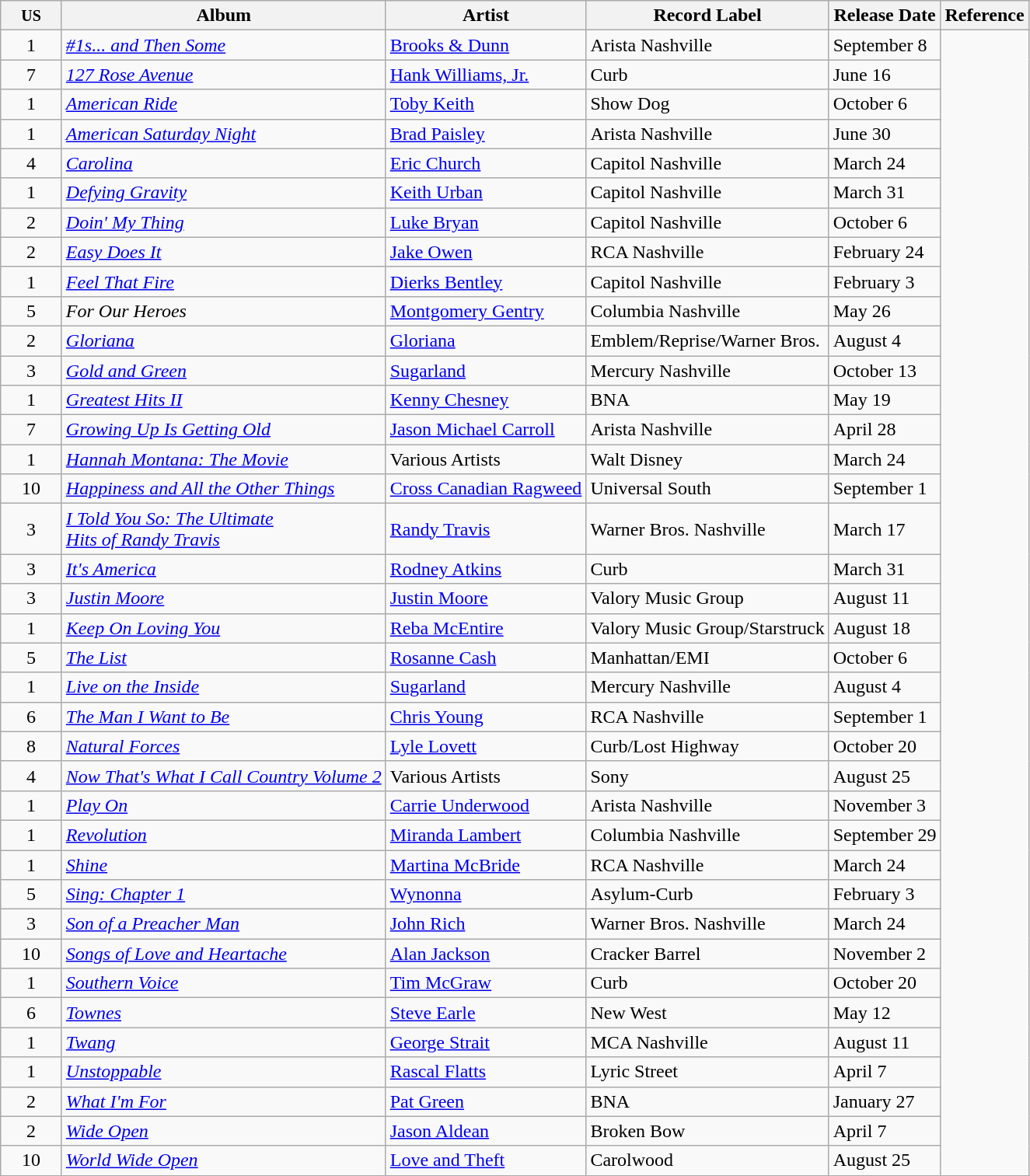<table class="wikitable sortable">
<tr>
<th width=45><small>US</small></th>
<th>Album</th>
<th>Artist</th>
<th>Record Label</th>
<th>Release Date</th>
<th>Reference</th>
</tr>
<tr>
<td align=center>1</td>
<td><em><a href='#'>#1s... and Then Some</a></em></td>
<td><a href='#'>Brooks & Dunn</a></td>
<td>Arista Nashville</td>
<td>September 8</td>
</tr>
<tr>
<td align=center>7</td>
<td><em><a href='#'>127 Rose Avenue</a></em></td>
<td><a href='#'>Hank Williams, Jr.</a></td>
<td>Curb</td>
<td>June 16</td>
</tr>
<tr>
<td align=center>1</td>
<td><em><a href='#'>American Ride</a></em></td>
<td><a href='#'>Toby Keith</a></td>
<td>Show Dog</td>
<td>October 6</td>
</tr>
<tr>
<td align=center>1</td>
<td><em><a href='#'>American Saturday Night</a></em></td>
<td><a href='#'>Brad Paisley</a></td>
<td>Arista Nashville</td>
<td>June 30</td>
</tr>
<tr>
<td align=center>4</td>
<td><em><a href='#'>Carolina</a></em></td>
<td><a href='#'>Eric Church</a></td>
<td>Capitol Nashville</td>
<td>March 24</td>
</tr>
<tr>
<td align=center>1</td>
<td><em><a href='#'>Defying Gravity</a></em></td>
<td><a href='#'>Keith Urban</a></td>
<td>Capitol Nashville</td>
<td>March 31</td>
</tr>
<tr>
<td align=center>2</td>
<td><em><a href='#'>Doin' My Thing</a></em></td>
<td><a href='#'>Luke Bryan</a></td>
<td>Capitol Nashville</td>
<td>October 6</td>
</tr>
<tr>
<td align=center>2</td>
<td><em><a href='#'>Easy Does It</a></em></td>
<td><a href='#'>Jake Owen</a></td>
<td>RCA Nashville</td>
<td>February 24</td>
</tr>
<tr>
<td align=center>1</td>
<td><em><a href='#'>Feel That Fire</a></em></td>
<td><a href='#'>Dierks Bentley</a></td>
<td>Capitol Nashville</td>
<td>February 3</td>
</tr>
<tr>
<td align=center>5</td>
<td><em>For Our Heroes</em></td>
<td><a href='#'>Montgomery Gentry</a></td>
<td>Columbia Nashville</td>
<td>May 26</td>
</tr>
<tr>
<td align=center>2</td>
<td><em><a href='#'>Gloriana</a></em></td>
<td><a href='#'>Gloriana</a></td>
<td>Emblem/Reprise/Warner Bros.</td>
<td>August 4</td>
</tr>
<tr>
<td align=center>3</td>
<td><em><a href='#'>Gold and Green</a></em></td>
<td><a href='#'>Sugarland</a></td>
<td>Mercury Nashville</td>
<td>October 13</td>
</tr>
<tr>
<td align=center>1</td>
<td><em><a href='#'>Greatest Hits II</a></em></td>
<td><a href='#'>Kenny Chesney</a></td>
<td>BNA</td>
<td>May 19</td>
</tr>
<tr>
<td align=center>7</td>
<td><em><a href='#'>Growing Up Is Getting Old</a></em></td>
<td><a href='#'>Jason Michael Carroll</a></td>
<td>Arista Nashville</td>
<td>April 28</td>
</tr>
<tr>
<td align=center>1</td>
<td><em><a href='#'>Hannah Montana: The Movie</a></em></td>
<td>Various Artists</td>
<td>Walt Disney</td>
<td>March 24</td>
</tr>
<tr>
<td align=center>10</td>
<td><em><a href='#'>Happiness and All the Other Things</a></em></td>
<td><a href='#'>Cross Canadian Ragweed</a></td>
<td>Universal South</td>
<td>September 1</td>
</tr>
<tr>
<td align=center>3</td>
<td><em><a href='#'>I Told You So: The Ultimate<br>Hits of Randy Travis</a></em></td>
<td><a href='#'>Randy Travis</a></td>
<td>Warner Bros. Nashville</td>
<td>March 17</td>
</tr>
<tr>
<td align=center>3</td>
<td><em><a href='#'>It's America</a></em></td>
<td><a href='#'>Rodney Atkins</a></td>
<td>Curb</td>
<td>March 31</td>
</tr>
<tr>
<td align=center>3</td>
<td><em><a href='#'>Justin Moore</a></em></td>
<td><a href='#'>Justin Moore</a></td>
<td>Valory Music Group</td>
<td>August 11</td>
</tr>
<tr>
<td align=center>1</td>
<td><em><a href='#'>Keep On Loving You</a></em></td>
<td><a href='#'>Reba McEntire</a></td>
<td>Valory Music Group/Starstruck</td>
<td>August 18</td>
</tr>
<tr>
<td align=center>5</td>
<td><em><a href='#'>The List</a></em></td>
<td><a href='#'>Rosanne Cash</a></td>
<td>Manhattan/EMI</td>
<td>October 6</td>
</tr>
<tr>
<td align=center>1</td>
<td><em><a href='#'>Live on the Inside</a></em></td>
<td><a href='#'>Sugarland</a></td>
<td>Mercury Nashville</td>
<td>August 4</td>
</tr>
<tr>
<td align=center>6</td>
<td><em><a href='#'>The Man I Want to Be</a></em></td>
<td><a href='#'>Chris Young</a></td>
<td>RCA Nashville</td>
<td>September 1</td>
</tr>
<tr>
<td align=center>8</td>
<td><em><a href='#'>Natural Forces</a></em></td>
<td><a href='#'>Lyle Lovett</a></td>
<td>Curb/Lost Highway</td>
<td>October 20</td>
</tr>
<tr>
<td align=center>4</td>
<td><em><a href='#'>Now That's What I Call Country Volume 2</a></em></td>
<td>Various Artists</td>
<td>Sony</td>
<td>August 25</td>
</tr>
<tr>
<td align=center>1</td>
<td><em><a href='#'>Play On</a></em></td>
<td><a href='#'>Carrie Underwood</a></td>
<td>Arista Nashville</td>
<td>November 3</td>
</tr>
<tr>
<td align=center>1</td>
<td><em><a href='#'>Revolution</a></em></td>
<td><a href='#'>Miranda Lambert</a></td>
<td>Columbia Nashville</td>
<td>September 29</td>
</tr>
<tr>
<td align=center>1</td>
<td><em><a href='#'>Shine</a></em></td>
<td><a href='#'>Martina McBride</a></td>
<td>RCA Nashville</td>
<td>March 24</td>
</tr>
<tr>
<td align=center>5</td>
<td><em><a href='#'>Sing: Chapter 1</a></em></td>
<td><a href='#'>Wynonna</a></td>
<td>Asylum-Curb</td>
<td>February 3</td>
</tr>
<tr>
<td align=center>3</td>
<td><em><a href='#'>Son of a Preacher Man</a></em></td>
<td><a href='#'>John Rich</a></td>
<td>Warner Bros. Nashville</td>
<td>March 24</td>
</tr>
<tr>
<td align=center>10</td>
<td><em><a href='#'>Songs of Love and Heartache</a></em></td>
<td><a href='#'>Alan Jackson</a></td>
<td>Cracker Barrel</td>
<td>November 2</td>
</tr>
<tr>
<td align=center>1</td>
<td><em><a href='#'>Southern Voice</a></em></td>
<td><a href='#'>Tim McGraw</a></td>
<td>Curb</td>
<td>October 20</td>
</tr>
<tr>
<td align=center>6</td>
<td><em><a href='#'>Townes</a></em></td>
<td><a href='#'>Steve Earle</a></td>
<td>New West</td>
<td>May 12</td>
</tr>
<tr>
<td align=center>1</td>
<td><em><a href='#'>Twang</a></em></td>
<td><a href='#'>George Strait</a></td>
<td>MCA Nashville</td>
<td>August 11</td>
</tr>
<tr>
<td align=center>1</td>
<td><em><a href='#'>Unstoppable</a></em></td>
<td><a href='#'>Rascal Flatts</a></td>
<td>Lyric Street</td>
<td>April 7</td>
</tr>
<tr>
<td align=center>2</td>
<td><em><a href='#'>What I'm For</a></em></td>
<td><a href='#'>Pat Green</a></td>
<td>BNA</td>
<td>January 27</td>
</tr>
<tr>
<td align=center>2</td>
<td><em><a href='#'>Wide Open</a></em></td>
<td><a href='#'>Jason Aldean</a></td>
<td>Broken Bow</td>
<td>April 7</td>
</tr>
<tr>
<td align=center>10</td>
<td><em><a href='#'>World Wide Open</a></em></td>
<td><a href='#'>Love and Theft</a></td>
<td>Carolwood</td>
<td>August 25</td>
</tr>
</table>
